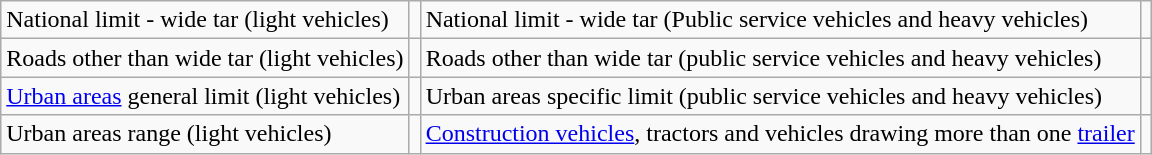<table class="wikitable table">
<tr>
<td>National limit - wide tar (light vehicles)</td>
<td></td>
<td>National limit - wide tar (Public service vehicles and heavy vehicles)</td>
<td></td>
</tr>
<tr>
<td>Roads other than wide tar (light vehicles)</td>
<td></td>
<td>Roads other than wide tar (public service vehicles and heavy vehicles)</td>
<td></td>
</tr>
<tr>
<td><a href='#'>Urban areas</a> general limit (light vehicles)</td>
<td></td>
<td>Urban areas specific limit (public service vehicles and heavy vehicles)</td>
<td></td>
</tr>
<tr>
<td>Urban areas range (light vehicles)</td>
<td></td>
<td><a href='#'>Construction vehicles</a>, tractors and vehicles drawing more than one <a href='#'>trailer</a></td>
<td></td>
</tr>
</table>
